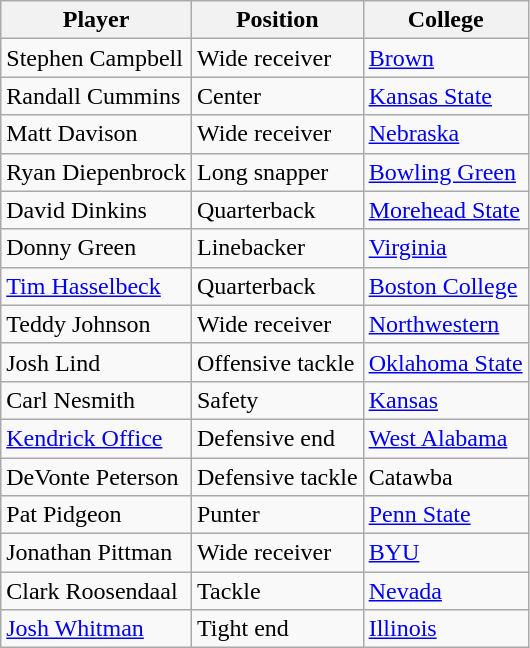<table class="wikitable">
<tr>
<th>Player</th>
<th>Position</th>
<th>College</th>
</tr>
<tr>
<td>Stephen Campbell</td>
<td>Wide receiver</td>
<td><a href='#'>Brown</a></td>
</tr>
<tr>
<td>Randall Cummins</td>
<td>Center</td>
<td><a href='#'>Kansas State</a></td>
</tr>
<tr>
<td>Matt Davison</td>
<td>Wide receiver</td>
<td><a href='#'>Nebraska</a></td>
</tr>
<tr>
<td>Ryan Diepenbrock</td>
<td>Long snapper</td>
<td><a href='#'>Bowling Green</a></td>
</tr>
<tr>
<td>David Dinkins</td>
<td>Quarterback</td>
<td><a href='#'>Morehead State</a></td>
</tr>
<tr>
<td>Donny Green</td>
<td>Linebacker</td>
<td><a href='#'>Virginia</a></td>
</tr>
<tr>
<td><a href='#'>Tim Hasselbeck</a></td>
<td>Quarterback</td>
<td><a href='#'>Boston College</a></td>
</tr>
<tr>
<td>Teddy Johnson</td>
<td>Wide receiver</td>
<td><a href='#'>Northwestern</a></td>
</tr>
<tr>
<td>Josh Lind</td>
<td>Offensive tackle</td>
<td><a href='#'>Oklahoma State</a></td>
</tr>
<tr>
<td>Carl Nesmith</td>
<td>Safety</td>
<td><a href='#'>Kansas</a></td>
</tr>
<tr>
<td><a href='#'>Kendrick Office</a></td>
<td>Defensive end</td>
<td><a href='#'>West Alabama</a></td>
</tr>
<tr>
<td>DeVonte Peterson</td>
<td>Defensive tackle</td>
<td>Catawba</td>
</tr>
<tr>
<td>Pat Pidgeon</td>
<td>Punter</td>
<td><a href='#'>Penn State</a></td>
</tr>
<tr>
<td>Jonathan Pittman</td>
<td>Wide receiver</td>
<td><a href='#'>BYU</a></td>
</tr>
<tr>
<td>Clark Roosendaal</td>
<td>Tackle</td>
<td><a href='#'>Nevada</a></td>
</tr>
<tr>
<td><a href='#'>Josh Whitman</a></td>
<td>Tight end</td>
<td><a href='#'>Illinois</a></td>
</tr>
</table>
